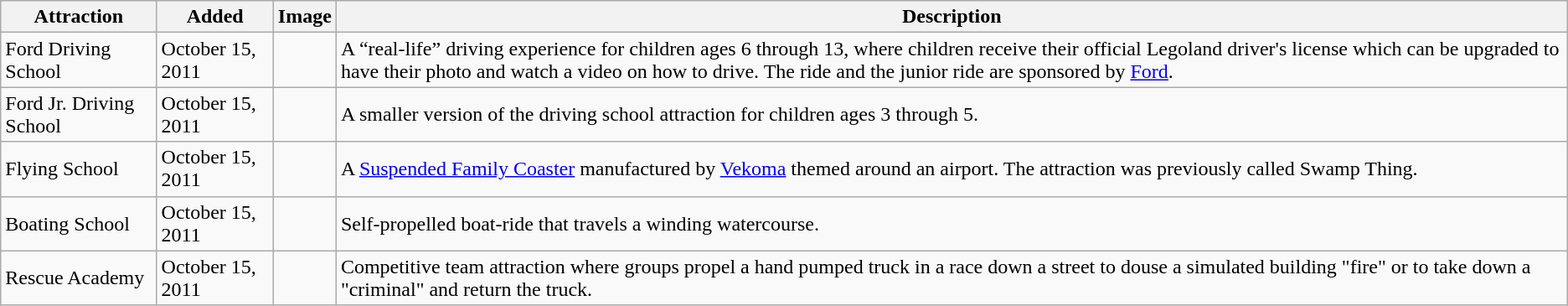<table class="wikitable sortable">
<tr>
<th scope="col">Attraction</th>
<th scope="col">Added</th>
<th scope="col" class="unsortable">Image</th>
<th scope="col" class="unsortable">Description</th>
</tr>
<tr>
<td>Ford Driving School</td>
<td>October 15, 2011</td>
<td></td>
<td>A “real-life” driving experience for children ages 6 through 13, where children receive their official Legoland driver's license which can be upgraded to have their photo and watch a video on how to drive.  The ride and the junior ride are sponsored by <a href='#'>Ford</a>.</td>
</tr>
<tr>
<td>Ford Jr. Driving School</td>
<td>October 15, 2011</td>
<td></td>
<td>A smaller version of the driving school attraction for children ages 3 through 5.</td>
</tr>
<tr>
<td>Flying School</td>
<td>October 15, 2011</td>
<td></td>
<td>A <a href='#'>Suspended Family Coaster</a> manufactured by <a href='#'>Vekoma</a> themed around an airport.  The attraction was previously called Swamp Thing.</td>
</tr>
<tr>
<td>Boating School</td>
<td>October 15, 2011</td>
<td></td>
<td>Self-propelled boat-ride that travels a winding watercourse.</td>
</tr>
<tr>
<td>Rescue Academy</td>
<td>October 15, 2011</td>
<td></td>
<td>Competitive team attraction where groups propel a hand pumped truck in a race down a street to douse a simulated building "fire" or to take down a "criminal" and return the truck.</td>
</tr>
</table>
